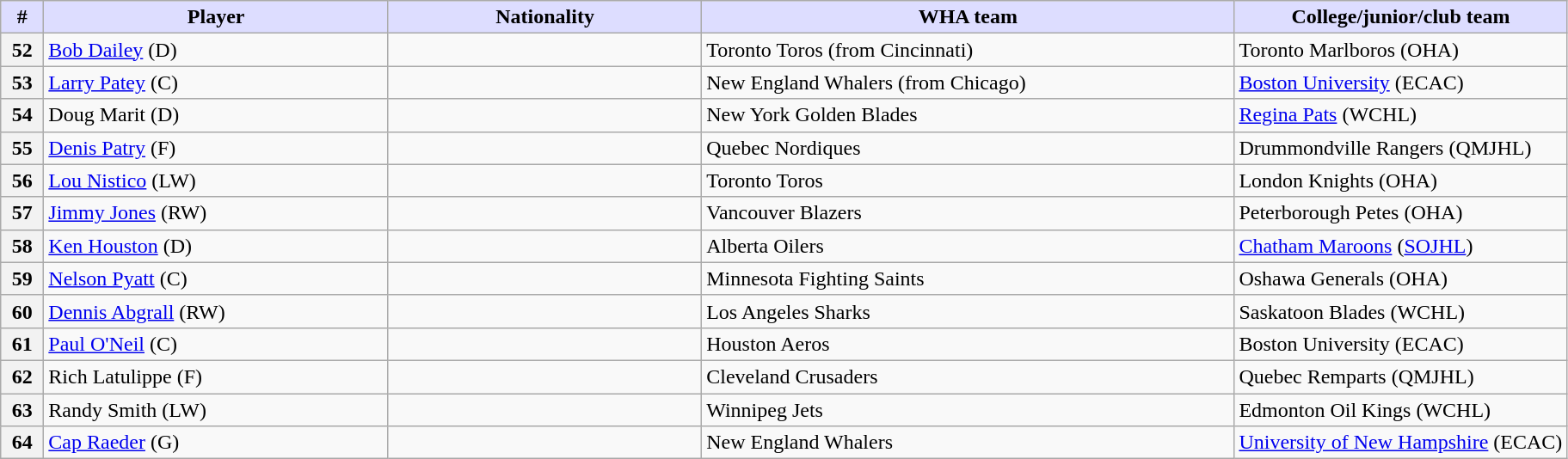<table class="wikitable">
<tr>
<th style="background:#ddf; width:2.75%;">#</th>
<th style="background:#ddf; width:22.0%;">Player</th>
<th style="background:#ddf; width:20.0%;">Nationality</th>
<th style="background:#ddf; width:34.0%;">WHA team</th>
<th style="background:#ddf; width:100.0%;">College/junior/club team</th>
</tr>
<tr>
<th>52</th>
<td><a href='#'>Bob Dailey</a> (D)</td>
<td></td>
<td>Toronto Toros (from Cincinnati)</td>
<td>Toronto Marlboros (OHA)</td>
</tr>
<tr>
<th>53</th>
<td><a href='#'>Larry Patey</a> (C)</td>
<td></td>
<td>New England Whalers (from Chicago)</td>
<td><a href='#'>Boston University</a> (ECAC)</td>
</tr>
<tr>
<th>54</th>
<td>Doug Marit (D)</td>
<td></td>
<td>New York Golden Blades</td>
<td><a href='#'>Regina Pats</a> (WCHL)</td>
</tr>
<tr>
<th>55</th>
<td><a href='#'>Denis Patry</a> (F)</td>
<td></td>
<td>Quebec Nordiques</td>
<td>Drummondville Rangers (QMJHL)</td>
</tr>
<tr>
<th>56</th>
<td><a href='#'>Lou Nistico</a> (LW)</td>
<td></td>
<td>Toronto Toros</td>
<td>London Knights (OHA)</td>
</tr>
<tr>
<th>57</th>
<td><a href='#'>Jimmy Jones</a> (RW)</td>
<td></td>
<td>Vancouver Blazers</td>
<td>Peterborough Petes (OHA)</td>
</tr>
<tr>
<th>58</th>
<td><a href='#'>Ken Houston</a> (D)</td>
<td></td>
<td>Alberta Oilers</td>
<td><a href='#'>Chatham Maroons</a> (<a href='#'>SOJHL</a>)</td>
</tr>
<tr>
<th>59</th>
<td><a href='#'>Nelson Pyatt</a> (C)</td>
<td></td>
<td>Minnesota Fighting Saints</td>
<td>Oshawa Generals (OHA)</td>
</tr>
<tr>
<th>60</th>
<td><a href='#'>Dennis Abgrall</a> (RW)</td>
<td></td>
<td>Los Angeles Sharks</td>
<td>Saskatoon Blades (WCHL)</td>
</tr>
<tr>
<th>61</th>
<td><a href='#'>Paul O'Neil</a> (C)</td>
<td></td>
<td>Houston Aeros</td>
<td>Boston University (ECAC)</td>
</tr>
<tr>
<th>62</th>
<td>Rich Latulippe (F)</td>
<td></td>
<td>Cleveland Crusaders</td>
<td>Quebec Remparts (QMJHL)</td>
</tr>
<tr>
<th>63</th>
<td>Randy Smith (LW)</td>
<td></td>
<td>Winnipeg Jets</td>
<td>Edmonton Oil Kings (WCHL)</td>
</tr>
<tr>
<th>64</th>
<td><a href='#'>Cap Raeder</a> (G)</td>
<td></td>
<td>New England Whalers</td>
<td><a href='#'>University of New Hampshire</a> (ECAC)</td>
</tr>
</table>
